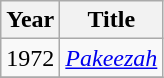<table class="wikitable sortable plainrowheaders">
<tr>
<th scope="col">Year</th>
<th scope="col">Title</th>
</tr>
<tr>
<td>1972</td>
<td><em><a href='#'>Pakeezah</a></em></td>
</tr>
<tr>
</tr>
</table>
